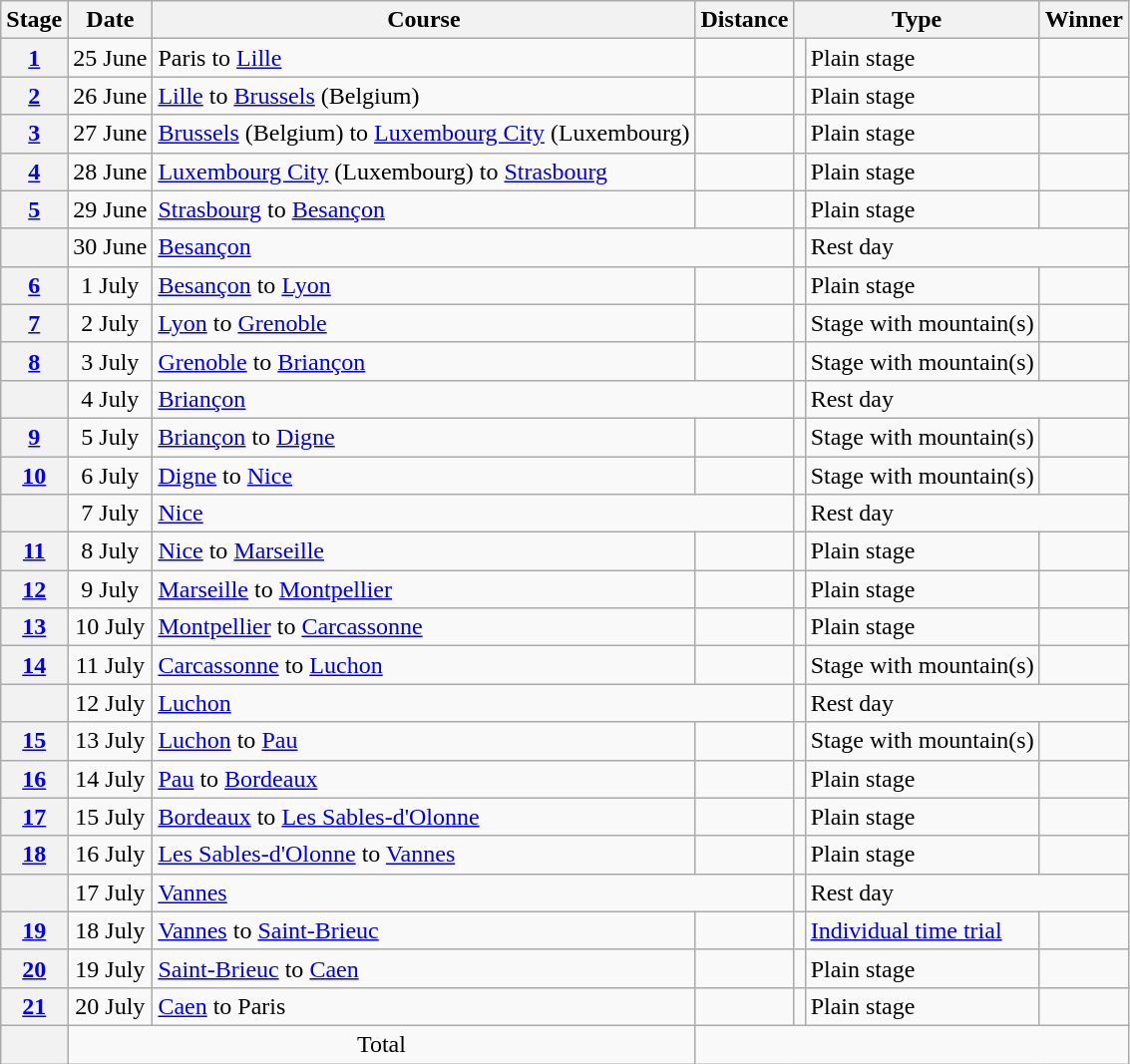<table class="wikitable">
<tr>
<th scope="col">Stage</th>
<th scope="col">Date</th>
<th scope="col">Course</th>
<th scope="col">Distance</th>
<th scope="col" colspan="2">Type</th>
<th scope="col">Winner</th>
</tr>
<tr>
<th scope="row"><a href='#'>1</a></th>
<td style="text-align:center;">25 June</td>
<td>Paris to <a href='#'>Lille</a></td>
<td style="text-align:center;"></td>
<td></td>
<td>Plain stage</td>
<td></td>
</tr>
<tr>
<th scope="row"><a href='#'>2</a></th>
<td style="text-align:center;">26 June</td>
<td><a href='#'>Lille</a> to <a href='#'>Brussels</a> (Belgium)</td>
<td style="text-align:center;"></td>
<td></td>
<td>Plain stage</td>
<td></td>
</tr>
<tr>
<th scope="row"><a href='#'>3</a></th>
<td style="text-align:center;">27 June</td>
<td><a href='#'>Brussels</a> (Belgium) to <a href='#'>Luxembourg City</a> (Luxembourg)</td>
<td style="text-align:center;"></td>
<td></td>
<td>Plain stage</td>
<td></td>
</tr>
<tr>
<th scope="row"><a href='#'>4</a></th>
<td style="text-align:center;">28 June</td>
<td><a href='#'>Luxembourg City</a> (Luxembourg) to <a href='#'>Strasbourg</a></td>
<td style="text-align:center;"></td>
<td></td>
<td>Plain stage</td>
<td></td>
</tr>
<tr>
<th scope="row"><a href='#'>5</a></th>
<td style="text-align:center;">29 June</td>
<td><a href='#'>Strasbourg</a> to <a href='#'>Besançon</a></td>
<td style="text-align:center;"></td>
<td></td>
<td>Plain stage</td>
<td></td>
</tr>
<tr>
<th scope="row"></th>
<td style="text-align:center;">30 June</td>
<td colspan="2"><a href='#'>Besançon</a></td>
<td></td>
<td colspan="2">Rest day</td>
</tr>
<tr>
<th scope="row"><a href='#'>6</a></th>
<td style="text-align:center;">1 July</td>
<td><a href='#'>Besançon</a> to <a href='#'>Lyon</a></td>
<td style="text-align:center;"></td>
<td></td>
<td>Plain stage</td>
<td></td>
</tr>
<tr>
<th scope="row"><a href='#'>7</a></th>
<td style="text-align:center;">2 July</td>
<td><a href='#'>Lyon</a> to <a href='#'>Grenoble</a></td>
<td style="text-align:center;"></td>
<td></td>
<td>Stage with mountain(s)</td>
<td></td>
</tr>
<tr>
<th scope="row"><a href='#'>8</a></th>
<td style="text-align:center;">3 July</td>
<td><a href='#'>Grenoble</a> to <a href='#'>Briançon</a></td>
<td style="text-align:center;"></td>
<td></td>
<td>Stage with mountain(s)</td>
<td></td>
</tr>
<tr>
<th scope="row"></th>
<td style="text-align:center;">4 July</td>
<td colspan="2"><a href='#'>Briançon</a></td>
<td></td>
<td colspan="2">Rest day</td>
</tr>
<tr>
<th scope="row"><a href='#'>9</a></th>
<td style="text-align:center;">5 July</td>
<td><a href='#'>Briançon</a> to <a href='#'>Digne</a></td>
<td style="text-align:center;"></td>
<td></td>
<td>Stage with mountain(s)</td>
<td></td>
</tr>
<tr>
<th scope="row"><a href='#'>10</a></th>
<td style="text-align:center;">6 July</td>
<td><a href='#'>Digne</a> to <a href='#'>Nice</a></td>
<td style="text-align:center;"></td>
<td></td>
<td>Stage with mountain(s)</td>
<td></td>
</tr>
<tr>
<th scope="row"></th>
<td style="text-align:center;">7 July</td>
<td colspan="2"><a href='#'>Nice</a></td>
<td></td>
<td colspan="2">Rest day</td>
</tr>
<tr>
<th scope="row"><a href='#'>11</a></th>
<td style="text-align:center;">8 July</td>
<td><a href='#'>Nice</a> to <a href='#'>Marseille</a></td>
<td style="text-align:center;"></td>
<td></td>
<td>Plain stage</td>
<td></td>
</tr>
<tr>
<th scope="row"><a href='#'>12</a></th>
<td style="text-align:center;">9 July</td>
<td><a href='#'>Marseille</a> to <a href='#'>Montpellier</a></td>
<td style="text-align:center;"></td>
<td></td>
<td>Plain stage</td>
<td></td>
</tr>
<tr>
<th scope="row"><a href='#'>13</a></th>
<td style="text-align:center;">10 July</td>
<td><a href='#'>Montpellier</a> to <a href='#'>Carcassonne</a></td>
<td style="text-align:center;"></td>
<td></td>
<td>Plain stage</td>
<td></td>
</tr>
<tr>
<th scope="row"><a href='#'>14</a></th>
<td style="text-align:center;">11 July</td>
<td><a href='#'>Carcassonne</a> to <a href='#'>Luchon</a></td>
<td style="text-align:center;"></td>
<td></td>
<td>Stage with mountain(s)</td>
<td></td>
</tr>
<tr>
<th scope="row"></th>
<td style="text-align:center;">12 July</td>
<td colspan="2"><a href='#'>Luchon</a></td>
<td></td>
<td colspan="2">Rest day</td>
</tr>
<tr>
<th scope="row"><a href='#'>15</a></th>
<td style="text-align:center;">13 July</td>
<td><a href='#'>Luchon</a> to <a href='#'>Pau</a></td>
<td style="text-align:center;"></td>
<td></td>
<td>Stage with mountain(s)</td>
<td></td>
</tr>
<tr>
<th scope="row"><a href='#'>16</a></th>
<td style="text-align:center;">14 July</td>
<td><a href='#'>Pau</a> to <a href='#'>Bordeaux</a></td>
<td style="text-align:center;"></td>
<td></td>
<td>Plain stage</td>
<td></td>
</tr>
<tr>
<th scope="row"><a href='#'>17</a></th>
<td style="text-align:center;">15 July</td>
<td><a href='#'>Bordeaux</a> to <a href='#'>Les Sables-d'Olonne</a></td>
<td style="text-align:center;"></td>
<td></td>
<td>Plain stage</td>
<td></td>
</tr>
<tr>
<th scope="row"><a href='#'>18</a></th>
<td style="text-align:center;">16 July</td>
<td><a href='#'>Les Sables-d'Olonne</a> to <a href='#'>Vannes</a></td>
<td style="text-align:center;"></td>
<td></td>
<td>Plain stage</td>
<td></td>
</tr>
<tr>
<th scope="row"></th>
<td style="text-align:center;">17 July</td>
<td colspan="2"><a href='#'>Vannes</a></td>
<td></td>
<td colspan="2">Rest day</td>
</tr>
<tr>
<th scope="row"><a href='#'>19</a></th>
<td style="text-align:center;">18 July</td>
<td><a href='#'>Vannes</a> to <a href='#'>Saint-Brieuc</a></td>
<td style="text-align:center;"></td>
<td></td>
<td><a href='#'>Individual time trial</a></td>
<td></td>
</tr>
<tr>
<th scope="row"><a href='#'>20</a></th>
<td style="text-align:center;">19 July</td>
<td><a href='#'>Saint-Brieuc</a> to <a href='#'>Caen</a></td>
<td style="text-align:center;"></td>
<td></td>
<td>Plain stage</td>
<td></td>
</tr>
<tr>
<th scope="row"><a href='#'>21</a></th>
<td style="text-align:center;">20 July</td>
<td><a href='#'>Caen</a> to Paris</td>
<td style="text-align:center;"></td>
<td></td>
<td>Plain stage</td>
<td></td>
</tr>
<tr>
<th scope="row"></th>
<td colspan="2" style="text-align:center">Total</td>
<td colspan="4" style="text-align:center"></td>
</tr>
</table>
